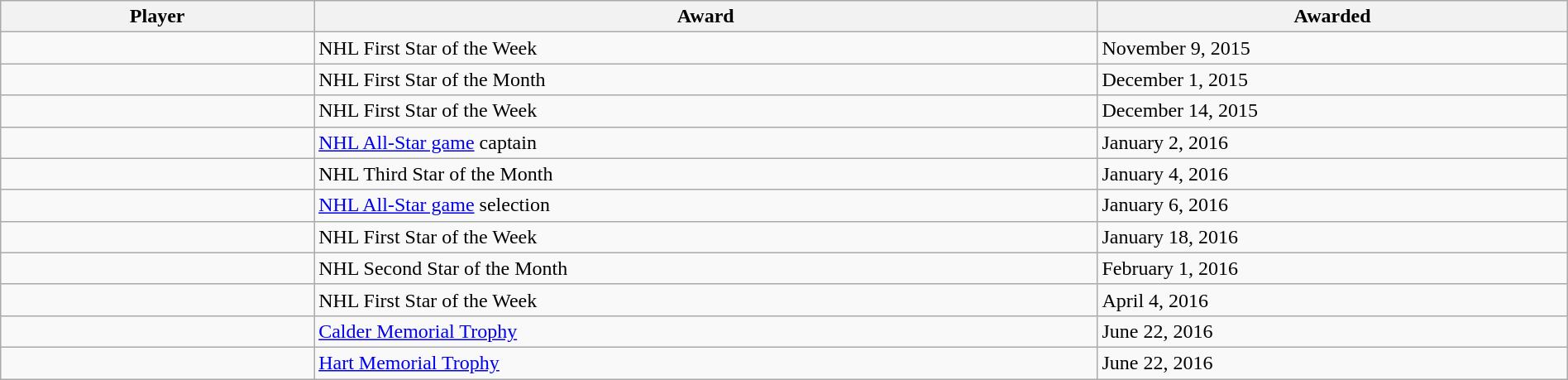<table class="wikitable sortable" style="width:100%;">
<tr>
<th style="width:20%;">Player</th>
<th style="width:50%;">Award</th>
<th style="width:30%;" data-sort-type="date">Awarded</th>
</tr>
<tr>
<td></td>
<td>NHL First Star of the Week</td>
<td>November 9, 2015</td>
</tr>
<tr>
<td></td>
<td>NHL First Star of the Month</td>
<td>December 1, 2015</td>
</tr>
<tr>
<td></td>
<td>NHL First Star of the Week</td>
<td>December 14, 2015</td>
</tr>
<tr>
<td></td>
<td><a href='#'>NHL All-Star game</a> captain</td>
<td>January 2, 2016</td>
</tr>
<tr>
<td></td>
<td>NHL Third Star of the Month</td>
<td>January 4, 2016</td>
</tr>
<tr>
<td></td>
<td><a href='#'>NHL All-Star game</a> selection</td>
<td>January 6, 2016</td>
</tr>
<tr>
<td></td>
<td>NHL First Star of the Week</td>
<td>January 18, 2016</td>
</tr>
<tr>
<td></td>
<td>NHL Second Star of the Month</td>
<td>February 1, 2016</td>
</tr>
<tr>
<td></td>
<td>NHL First Star of the Week</td>
<td>April 4, 2016</td>
</tr>
<tr>
<td></td>
<td><a href='#'>Calder Memorial Trophy</a></td>
<td>June 22, 2016</td>
</tr>
<tr>
<td></td>
<td><a href='#'>Hart Memorial Trophy</a></td>
<td>June 22, 2016</td>
</tr>
</table>
